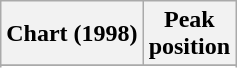<table class="wikitable sortable plainrowheaders" style="text-align:center">
<tr>
<th scope="col">Chart (1998)</th>
<th scope="col">Peak<br>position</th>
</tr>
<tr>
</tr>
<tr>
</tr>
</table>
